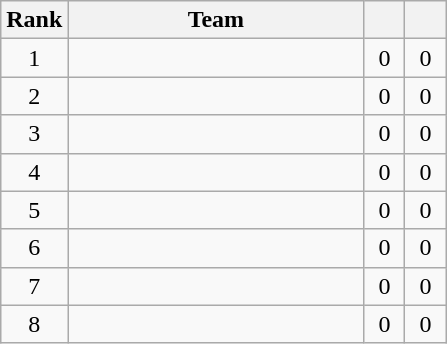<table class="wikitable" style="text-align:center">
<tr>
<th>Rank</th>
<th style="width:190px;">Team</th>
<th width=20px></th>
<th width=20px></th>
</tr>
<tr bgcolor=>
<td>1</td>
<td align="left"></td>
<td>0</td>
<td>0</td>
</tr>
<tr bgcolor=>
<td>2</td>
<td align="left"></td>
<td>0</td>
<td>0</td>
</tr>
<tr>
<td>3</td>
<td align="left"></td>
<td>0</td>
<td>0</td>
</tr>
<tr>
<td>4</td>
<td align="left"></td>
<td>0</td>
<td>0</td>
</tr>
<tr>
<td>5</td>
<td align="left"></td>
<td>0</td>
<td>0</td>
</tr>
<tr>
<td>6</td>
<td align="left"></td>
<td>0</td>
<td>0</td>
</tr>
<tr>
<td>7</td>
<td align="left"><strong></strong></td>
<td>0</td>
<td>0</td>
</tr>
<tr>
<td>8</td>
<td align="left"></td>
<td>0</td>
<td>0</td>
</tr>
</table>
